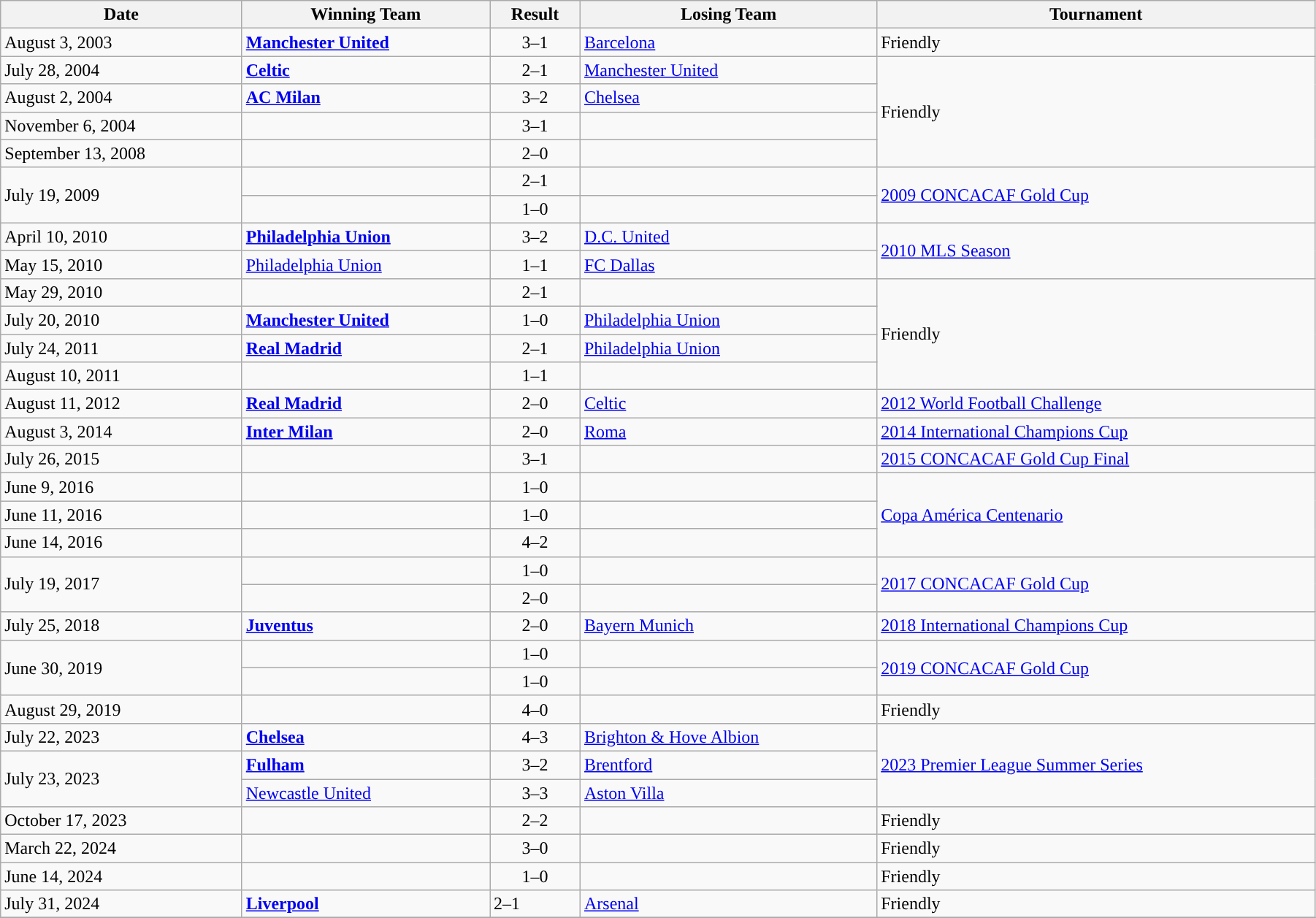<table class="wikitable" style="text-align:left; width:95%;" style="text-align:center">
<tr>
<th style="text-align:center; ">Date</th>
<th style="text-align:center; ">Winning Team</th>
<th style="text-align:center; ">Result</th>
<th style="text-align:center; ">Losing Team</th>
<th style="text-align:center; ">Tournament</th>
</tr>
<tr>
<td>August 3, 2003</td>
<td> <strong><a href='#'>Manchester United</a></strong></td>
<td style="text-align:center;">3–1</td>
<td> <a href='#'>Barcelona</a></td>
<td>Friendly</td>
</tr>
<tr>
<td>July 28, 2004</td>
<td> <strong><a href='#'>Celtic</a></strong></td>
<td style="text-align:center;">2–1</td>
<td> <a href='#'>Manchester United</a></td>
<td rowspan = "4">Friendly</td>
</tr>
<tr>
<td>August 2, 2004</td>
<td> <strong><a href='#'>AC Milan</a></strong></td>
<td style="text-align:center;">3–2</td>
<td> <a href='#'>Chelsea</a></td>
</tr>
<tr>
<td>November 6, 2004</td>
<td><strong></strong></td>
<td style="text-align:center;">3–1</td>
<td></td>
</tr>
<tr>
<td>September 13, 2008</td>
<td><strong></strong></td>
<td style="text-align:center;">2–0</td>
<td></td>
</tr>
<tr>
<td rowspan = "2">July 19, 2009</td>
<td><strong></strong></td>
<td style="text-align:center;">2–1</td>
<td></td>
<td rowspan = "2"><a href='#'>2009 CONCACAF Gold Cup</a></td>
</tr>
<tr>
<td><strong></strong></td>
<td style="text-align:center;">1–0</td>
<td></td>
</tr>
<tr>
<td>April 10, 2010</td>
<td> <strong><a href='#'>Philadelphia Union</a></strong></td>
<td style="text-align:center;">3–2</td>
<td> <a href='#'>D.C. United</a></td>
<td rowspan = "2"><a href='#'>2010 MLS Season</a></td>
</tr>
<tr>
<td>May 15, 2010</td>
<td> <a href='#'>Philadelphia Union</a></td>
<td style="text-align:center;">1–1</td>
<td> <a href='#'>FC Dallas</a></td>
</tr>
<tr>
<td>May 29, 2010</td>
<td><strong></strong></td>
<td style="text-align:center;">2–1</td>
<td></td>
<td rowspan = "4">Friendly</td>
</tr>
<tr>
<td>July 20, 2010</td>
<td> <strong><a href='#'>Manchester United</a></strong></td>
<td style="text-align:center;">1–0</td>
<td> <a href='#'>Philadelphia Union</a></td>
</tr>
<tr>
<td>July 24, 2011</td>
<td> <strong><a href='#'>Real Madrid</a></strong></td>
<td style="text-align:center;">2–1</td>
<td> <a href='#'>Philadelphia Union</a></td>
</tr>
<tr>
<td>August 10, 2011</td>
<td></td>
<td style="text-align:center;">1–1</td>
<td></td>
</tr>
<tr>
<td>August 11, 2012</td>
<td> <strong><a href='#'>Real Madrid</a></strong></td>
<td style="text-align:center;">2–0</td>
<td> <a href='#'>Celtic</a></td>
<td><a href='#'>2012 World Football Challenge</a></td>
</tr>
<tr>
<td>August 3, 2014</td>
<td> <strong><a href='#'>Inter Milan</a></strong></td>
<td style="text-align:center;">2–0</td>
<td> <a href='#'>Roma</a></td>
<td><a href='#'>2014 International Champions Cup</a></td>
</tr>
<tr>
<td>July 26, 2015</td>
<td><strong></strong></td>
<td style="text-align:center;">3–1</td>
<td></td>
<td><a href='#'>2015 CONCACAF Gold Cup Final</a></td>
</tr>
<tr>
<td>June 9, 2016</td>
<td><strong></strong></td>
<td style="text-align:center;">1–0</td>
<td></td>
<td rowspan = "3"><a href='#'>Copa América Centenario</a></td>
</tr>
<tr>
<td>June 11, 2016</td>
<td><strong></strong></td>
<td style="text-align:center;">1–0</td>
<td></td>
</tr>
<tr>
<td>June 14, 2016</td>
<td><strong></strong></td>
<td style="text-align:center;">4–2</td>
<td></td>
</tr>
<tr>
<td rowspan = "2">July 19, 2017</td>
<td><strong></strong></td>
<td style="text-align:center;">1–0</td>
<td></td>
<td rowspan = "2"><a href='#'>2017 CONCACAF Gold Cup</a></td>
</tr>
<tr>
<td><strong></strong></td>
<td style="text-align:center;">2–0</td>
<td></td>
</tr>
<tr>
<td>July 25, 2018</td>
<td> <strong><a href='#'>Juventus</a></strong></td>
<td style="text-align:center;">2–0</td>
<td> <a href='#'>Bayern Munich</a></td>
<td><a href='#'>2018 International Champions Cup</a></td>
</tr>
<tr>
<td rowspan = "2">June 30, 2019</td>
<td><strong></strong></td>
<td style="text-align:center;">1–0</td>
<td></td>
<td rowspan = "2"><a href='#'>2019 CONCACAF Gold Cup</a></td>
</tr>
<tr>
<td><strong></strong></td>
<td style="text-align:center;">1–0</td>
<td></td>
</tr>
<tr>
<td>August 29, 2019</td>
<td><strong></strong></td>
<td style="text-align:center;">4–0</td>
<td></td>
<td>Friendly</td>
</tr>
<tr>
<td>July 22, 2023</td>
<td> <strong><a href='#'>Chelsea</a></strong></td>
<td style="text-align:center;">4–3</td>
<td> <a href='#'>Brighton & Hove Albion</a></td>
<td rowspan="3"><a href='#'>2023 Premier League Summer Series</a></td>
</tr>
<tr>
<td rowspan = "2">July 23, 2023</td>
<td> <strong><a href='#'>Fulham</a></strong></td>
<td style="text-align:center;">3–2</td>
<td> <a href='#'>Brentford</a></td>
</tr>
<tr>
<td> <a href='#'>Newcastle United</a></td>
<td style="text-align:center;">3–3</td>
<td> <a href='#'>Aston Villa</a></td>
</tr>
<tr>
<td>October 17, 2023</td>
<td></td>
<td style="text-align:center;">2–2</td>
<td></td>
<td>Friendly</td>
</tr>
<tr>
<td>March 22, 2024</td>
<td><strong></strong></td>
<td style="text-align:center;">3–0</td>
<td></td>
<td>Friendly</td>
</tr>
<tr>
<td>June 14, 2024</td>
<td></td>
<td style="text-align:center;">1–0</td>
<td></td>
<td>Friendly</td>
</tr>
<tr>
<td>July 31, 2024</td>
<td> <strong><a href='#'>Liverpool</a></strong></td>
<td>2–1</td>
<td> <a href='#'>Arsenal</a></td>
<td>Friendly</td>
</tr>
<tr>
</tr>
</table>
